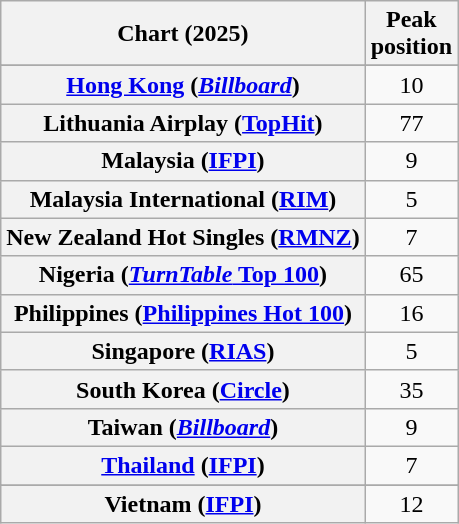<table class="wikitable sortable plainrowheaders" style="text-align:center">
<tr>
<th scope="col">Chart (2025)</th>
<th scope="col">Peak<br>position</th>
</tr>
<tr>
</tr>
<tr>
</tr>
<tr>
<th scope="row"><a href='#'>Hong Kong</a> (<em><a href='#'>Billboard</a></em>)</th>
<td>10</td>
</tr>
<tr>
<th scope="row">Lithuania Airplay (<a href='#'>TopHit</a>)</th>
<td>77</td>
</tr>
<tr>
<th scope="row">Malaysia (<a href='#'>IFPI</a>)</th>
<td>9</td>
</tr>
<tr>
<th scope="row">Malaysia International (<a href='#'>RIM</a>)</th>
<td>5</td>
</tr>
<tr>
<th scope="row">New Zealand Hot Singles (<a href='#'>RMNZ</a>)</th>
<td>7</td>
</tr>
<tr>
<th scope="row">Nigeria (<a href='#'><em>TurnTable</em> Top 100</a>)</th>
<td>65</td>
</tr>
<tr>
<th scope="row">Philippines (<a href='#'>Philippines Hot 100</a>)</th>
<td>16</td>
</tr>
<tr>
<th scope="row">Singapore (<a href='#'>RIAS</a>)</th>
<td>5</td>
</tr>
<tr>
<th scope="row">South Korea (<a href='#'>Circle</a>)</th>
<td>35</td>
</tr>
<tr>
<th scope="row">Taiwan (<em><a href='#'>Billboard</a></em>)</th>
<td>9</td>
</tr>
<tr>
<th scope="row"><a href='#'>Thailand</a> (<a href='#'>IFPI</a>)</th>
<td>7</td>
</tr>
<tr>
</tr>
<tr>
</tr>
<tr>
<th scope="row">Vietnam (<a href='#'>IFPI</a>)</th>
<td>12</td>
</tr>
</table>
